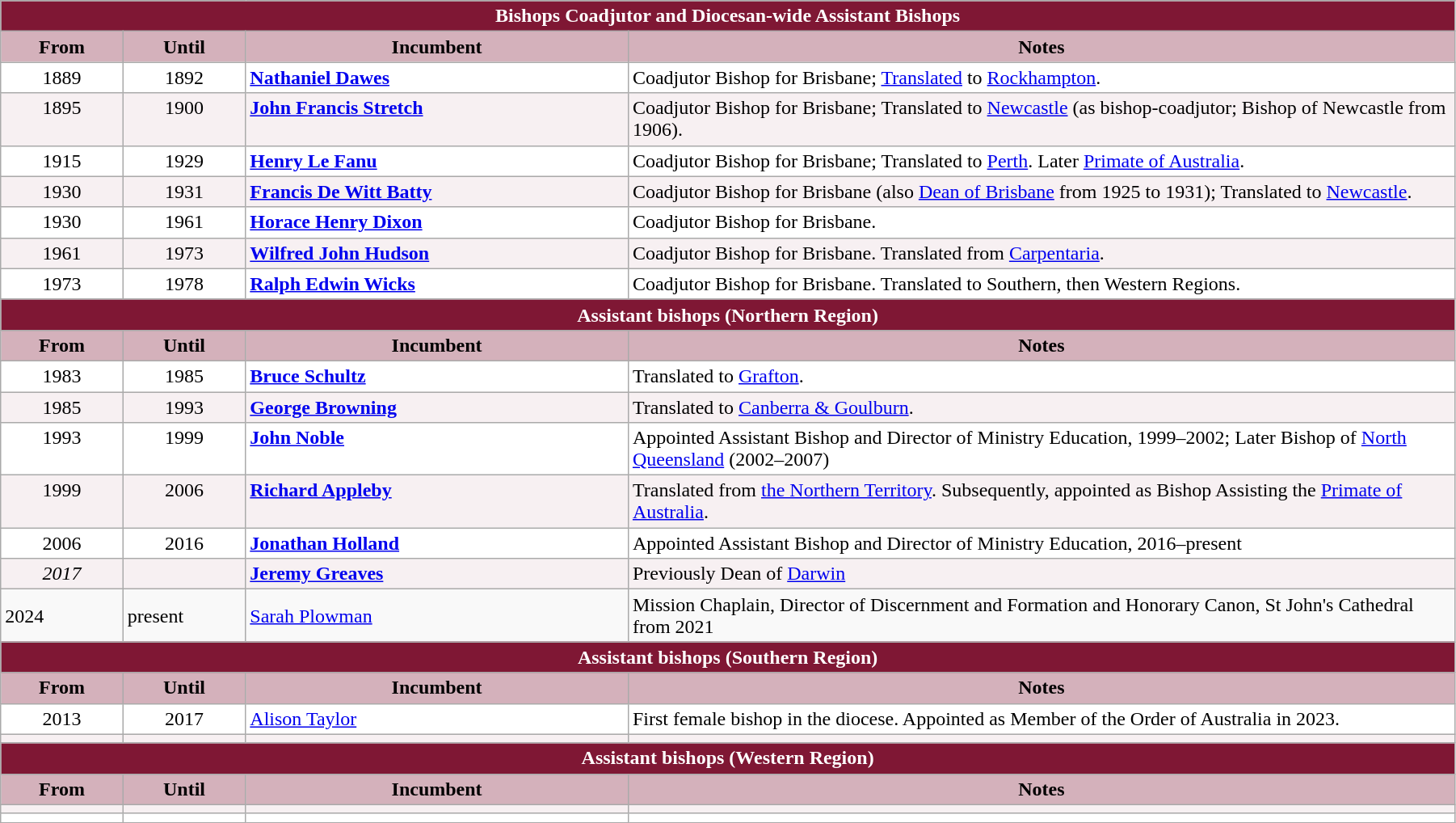<table class="wikitable" style="width: 95%;">
<tr>
<th colspan="4" style="background:#7f1734; color:white;">Bishops Coadjutor and Diocesan-wide Assistant Bishops</th>
</tr>
<tr>
<th style="background:#d4b1bb; width:8%;">From</th>
<th style="background:#d4b1bb; width:8%;">Until</th>
<th style="background:#d4b1bb; width:25%;">Incumbent</th>
<th style="background:#d4b1bb; width:54%;">Notes</th>
</tr>
<tr style="vertical-align:top; background:white;">
<td style="text-align: center;">1889</td>
<td style="text-align: center;">1892</td>
<td><strong><a href='#'>Nathaniel Dawes</a></strong></td>
<td>Coadjutor Bishop for Brisbane; <a href='#'>Translated</a> to <a href='#'>Rockhampton</a>.</td>
</tr>
<tr style="vertical-align:top; background:#f7f0f2;">
<td style="text-align: center;">1895</td>
<td style="text-align: center;">1900</td>
<td><strong><a href='#'>John Francis Stretch</a></strong></td>
<td>Coadjutor Bishop for Brisbane; Translated to <a href='#'>Newcastle</a> (as bishop-coadjutor; Bishop of Newcastle from 1906).</td>
</tr>
<tr style="vertical-align:top; background:white;">
<td style="text-align: center;">1915</td>
<td style="text-align: center;">1929</td>
<td><strong><a href='#'>Henry Le Fanu</a></strong></td>
<td>Coadjutor Bishop for Brisbane; Translated to <a href='#'>Perth</a>. Later <a href='#'>Primate of Australia</a>.</td>
</tr>
<tr style="vertical-align:top; background:#f7f0f2;">
<td style="text-align: center;">1930</td>
<td style="text-align: center;">1931</td>
<td><strong><a href='#'>Francis De Witt Batty</a></strong></td>
<td>Coadjutor Bishop for Brisbane (also <a href='#'>Dean of Brisbane</a> from 1925 to 1931); Translated to <a href='#'>Newcastle</a>.</td>
</tr>
<tr style="vertical-align:top; background:white;">
<td style="text-align: center;">1930</td>
<td style="text-align: center;">1961</td>
<td><strong><a href='#'>Horace Henry Dixon</a></strong></td>
<td>Coadjutor Bishop for Brisbane.</td>
</tr>
<tr style="vertical-align:top; background:#f7f0f2;">
<td style="text-align: center;">1961</td>
<td style="text-align: center;">1973</td>
<td><strong><a href='#'>Wilfred John Hudson</a></strong></td>
<td>Coadjutor Bishop for Brisbane. Translated from <a href='#'>Carpentaria</a>.</td>
</tr>
<tr style="vertical-align:top; background:white;">
<td style="text-align: center;">1973</td>
<td style="text-align: center;">1978</td>
<td><a href='#'><strong>Ralph Edwin Wicks</strong></a></td>
<td>Coadjutor Bishop for Brisbane. Translated to Southern, then Western Regions.</td>
</tr>
<tr>
<th colspan="4" style="background:#7f1734; color:white;">Assistant bishops (Northern Region)</th>
</tr>
<tr>
<th style="background:#d4b1bb; width:8%;">From</th>
<th style="background:#d4b1bb; width:8%;">Until</th>
<th style="background:#d4b1bb; width:25%;">Incumbent</th>
<th style="background:#d4b1bb; width:54%;">Notes</th>
</tr>
<tr style="vertical-align:top; background:white;">
<td style="text-align: center;">1983</td>
<td style="text-align: center;">1985</td>
<td><strong><a href='#'>Bruce Schultz</a></strong></td>
<td>Translated to <a href='#'>Grafton</a>.</td>
</tr>
<tr style="vertical-align:top; background:#f7f0f2;">
<td style="text-align: center;">1985</td>
<td style="text-align: center;">1993</td>
<td><strong><a href='#'>George Browning</a></strong></td>
<td>Translated to <a href='#'>Canberra & Goulburn</a>.</td>
</tr>
<tr style="vertical-align:top; background:white;">
<td style="text-align: center;">1993</td>
<td style="text-align: center;">1999</td>
<td><strong><a href='#'>John Noble</a></strong></td>
<td>Appointed Assistant Bishop and Director of Ministry Education, 1999–2002; Later Bishop of <a href='#'>North Queensland</a> (2002–2007)</td>
</tr>
<tr style="vertical-align:top; background:#f7f0f2;">
<td style="text-align: center;">1999</td>
<td style="text-align: center;">2006</td>
<td><strong><a href='#'>Richard Appleby</a></strong></td>
<td>Translated from <a href='#'>the Northern Territory</a>.  Subsequently, appointed as Bishop Assisting the <a href='#'>Primate of Australia</a>.</td>
</tr>
<tr style="vertical-align:top; background:white;">
<td style="text-align: center;">2006</td>
<td style="text-align: center;">2016</td>
<td><strong><a href='#'>Jonathan Holland</a></strong></td>
<td>Appointed Assistant Bishop and Director of Ministry Education, 2016–present</td>
</tr>
<tr style="vertical-align:top; background:#f7f0f2;">
<td style="text-align: center;"><em>2017</em></td>
<td style="text-align: center;"></td>
<td><strong><a href='#'>Jeremy Greaves</a></strong></td>
<td>Previously Dean of <a href='#'>Darwin</a></td>
</tr>
<tr>
<td>2024</td>
<td>present</td>
<td><a href='#'>Sarah Plowman</a></td>
<td>Mission Chaplain, Director of Discernment and Formation and Honorary Canon, St John's Cathedral from 2021</td>
</tr>
<tr>
<th colspan="4" style="background:#7f1734; color:white;">Assistant bishops (Southern Region)</th>
</tr>
<tr>
<th style="background:#d4b1bb; width:8%;">From</th>
<th style="background:#d4b1bb; width:8%;">Until</th>
<th style="background:#d4b1bb; width:25%;">Incumbent</th>
<th style="background:#d4b1bb; width:54%;">Notes</th>
</tr>
<tr style="vertical-align:top; background:white;">
<td style="text-align: center;">2013</td>
<td style="text-align: center;">2017</td>
<td><a href='#'>Alison Taylor</a></td>
<td>First female bishop in the diocese. Appointed as Member of the Order of Australia in 2023.</td>
</tr>
<tr style="vertical-align:top; background:#f7f0f2;">
<td style="text-align: center;"></td>
<td style="text-align: center;"></td>
<td></td>
<td></td>
</tr>
<tr>
<th colspan="4" style="background:#7f1734; color:white;">Assistant bishops (Western Region)</th>
</tr>
<tr>
<th style="background:#d4b1bb; width:8%;">From</th>
<th style="background:#d4b1bb; width:8%;">Until</th>
<th style="background:#d4b1bb; width:25%;">Incumbent</th>
<th style="background:#d4b1bb; width:54%;">Notes</th>
</tr>
<tr style="vertical-align:top; background:#f7f0f2;">
<td style="text-align: center;"></td>
<td style="text-align: center;"></td>
<td></td>
<td></td>
</tr>
<tr style="vertical-align:top; background:white;">
<td style="text-align: center;"></td>
<td style="text-align: center;"></td>
<td></td>
<td></td>
</tr>
</table>
